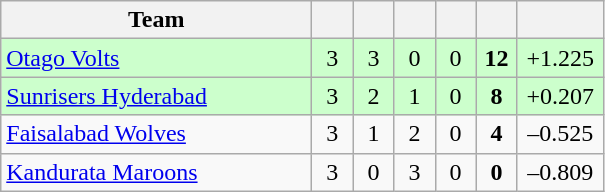<table class="wikitable" style="text-align: center">
<tr>
<th style="width:200px">Team</th>
<th style="width:20px"></th>
<th style="width:20px"></th>
<th style="width:20px"></th>
<th style="width:20px"></th>
<th style="width:20px"></th>
<th style="width:50px"></th>
</tr>
<tr style="background:#cfc">
<td style="text-align:left"><a href='#'>Otago Volts</a></td>
<td>3</td>
<td>3</td>
<td>0</td>
<td>0</td>
<td><strong>12</strong></td>
<td>+1.225</td>
</tr>
<tr style="background:#cfc">
<td style="text-align:left"><a href='#'>Sunrisers Hyderabad</a></td>
<td>3</td>
<td>2</td>
<td>1</td>
<td>0</td>
<td><strong>8</strong></td>
<td>+0.207</td>
</tr>
<tr style="background:#red">
<td style="text-align:left"><a href='#'>Faisalabad Wolves</a></td>
<td>3</td>
<td>1</td>
<td>2</td>
<td>0</td>
<td><strong>4</strong></td>
<td>–0.525</td>
</tr>
<tr style="background:#red">
<td style="text-align:left"><a href='#'>Kandurata Maroons</a></td>
<td>3</td>
<td>0</td>
<td>3</td>
<td>0</td>
<td><strong>0</strong></td>
<td>–0.809</td>
</tr>
</table>
